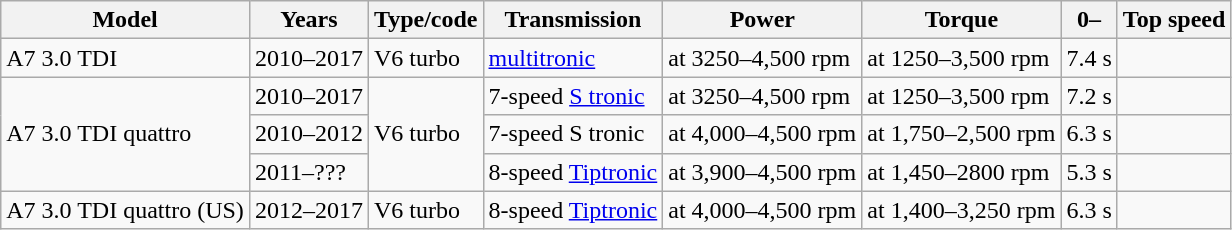<table class="wikitable sticky-header collapsible sortable">
<tr>
<th>Model</th>
<th>Years</th>
<th>Type/code</th>
<th>Transmission</th>
<th>Power</th>
<th>Torque</th>
<th>0–</th>
<th>Top speed</th>
</tr>
<tr>
<td>A7 3.0 TDI</td>
<td>2010–2017</td>
<td> V6 turbo</td>
<td><a href='#'>multitronic</a></td>
<td> at 3250–4,500 rpm</td>
<td> at 1250–3,500 rpm</td>
<td>7.4 s</td>
<td></td>
</tr>
<tr>
<td rowspan="3">A7 3.0 TDI quattro</td>
<td>2010–2017</td>
<td rowspan="3"> V6 turbo</td>
<td>7-speed <a href='#'>S&nbsp;tronic</a></td>
<td> at 3250–4,500 rpm</td>
<td> at 1250–3,500 rpm</td>
<td>7.2 s</td>
<td></td>
</tr>
<tr>
<td>2010–2012</td>
<td>7-speed S tronic</td>
<td> at 4,000–4,500 rpm</td>
<td> at 1,750–2,500 rpm</td>
<td>6.3 s</td>
<td></td>
</tr>
<tr>
<td>2011–???</td>
<td>8-speed <a href='#'>Tiptronic</a></td>
<td> at 3,900–4,500 rpm</td>
<td> at 1,450–2800 rpm</td>
<td>5.3 s</td>
<td></td>
</tr>
<tr>
<td>A7 3.0 TDI quattro (US)</td>
<td>2012–2017</td>
<td> V6 turbo</td>
<td>8-speed <a href='#'>Tiptronic</a></td>
<td> at 4,000–4,500 rpm</td>
<td> at 1,400–3,250 rpm</td>
<td>6.3 s</td>
<td></td>
</tr>
</table>
